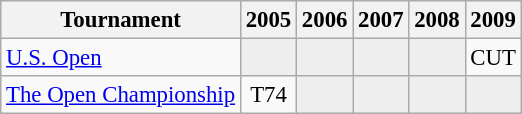<table class="wikitable" style="font-size:95%;">
<tr>
<th>Tournament</th>
<th>2005</th>
<th>2006</th>
<th>2007</th>
<th>2008</th>
<th>2009</th>
</tr>
<tr>
<td><a href='#'>U.S. Open</a></td>
<td style="background:#eeeeee;"></td>
<td style="background:#eeeeee;"></td>
<td style="background:#eeeeee;"></td>
<td style="background:#eeeeee;"></td>
<td align="center">CUT</td>
</tr>
<tr>
<td><a href='#'>The Open Championship</a></td>
<td align="center">T74</td>
<td style="background:#eeeeee;"></td>
<td style="background:#eeeeee;"></td>
<td style="background:#eeeeee;"></td>
<td style="background:#eeeeee;"></td>
</tr>
</table>
